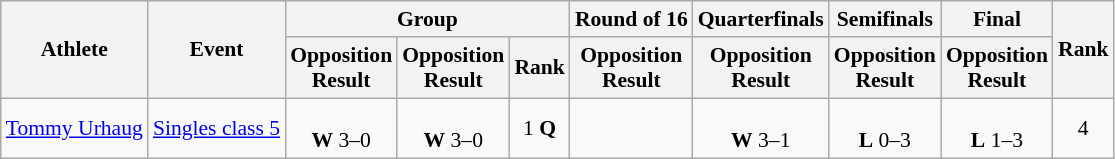<table class="wikitable" style="font-size:90%">
<tr>
<th rowspan="2">Athlete</th>
<th rowspan="2">Event</th>
<th colspan="3">Group</th>
<th>Round of 16</th>
<th>Quarterfinals</th>
<th>Semifinals</th>
<th>Final</th>
<th rowspan="2">Rank</th>
</tr>
<tr>
<th>Opposition<br>Result</th>
<th>Opposition<br>Result</th>
<th>Rank</th>
<th>Opposition<br>Result</th>
<th>Opposition<br>Result</th>
<th>Opposition<br>Result</th>
<th>Opposition<br>Result</th>
</tr>
<tr>
<td><a href='#'>Tommy Urhaug</a></td>
<td rowspan=2><a href='#'>Singles class 5</a></td>
<td align=center><br><strong>W</strong> 3–0</td>
<td align=center><br><strong>W</strong> 3–0</td>
<td align=center>1 <strong>Q</strong></td>
<td></td>
<td align=center><br><strong>W</strong> 3–1</td>
<td align=center><br><strong>L</strong> 0–3</td>
<td align=center><br><strong>L</strong> 1–3</td>
<td align=center>4</td>
</tr>
</table>
